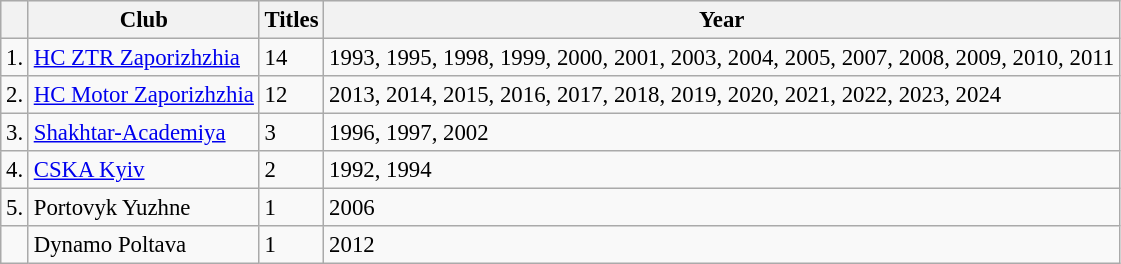<table class="wikitable sortable" style="font-size:95%;">
<tr style="background:#e9e9e9">
<th></th>
<th>Club</th>
<th>Titles</th>
<th>Year</th>
</tr>
<tr>
<td>1.</td>
<td><a href='#'>HC ZTR Zaporizhzhia</a></td>
<td>14</td>
<td>1993, 1995, 1998, 1999, 2000, 2001, 2003, 2004, 2005, 2007, 2008, 2009, 2010, 2011</td>
</tr>
<tr>
<td>2.</td>
<td><a href='#'>HC Motor Zaporizhzhia</a></td>
<td>12</td>
<td>2013, 2014, 2015, 2016, 2017, 2018, 2019, 2020, 2021, 2022, 2023, 2024</td>
</tr>
<tr>
<td>3.</td>
<td><a href='#'>Shakhtar-Academiya</a></td>
<td>3</td>
<td>1996, 1997, 2002</td>
</tr>
<tr>
<td>4.</td>
<td><a href='#'>CSKA Kyiv</a></td>
<td>2</td>
<td>1992, 1994</td>
</tr>
<tr>
<td>5.</td>
<td>Portovyk Yuzhne</td>
<td>1</td>
<td>2006</td>
</tr>
<tr>
<td></td>
<td>Dynamo Poltava</td>
<td>1</td>
<td>2012</td>
</tr>
</table>
